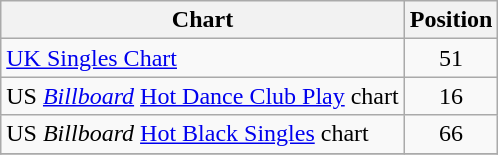<table class="wikitable sortable">
<tr>
<th>Chart</th>
<th>Position</th>
</tr>
<tr>
<td><a href='#'>UK Singles Chart</a></td>
<td align="center">51</td>
</tr>
<tr>
<td>US <em><a href='#'>Billboard</a></em> <a href='#'>Hot Dance Club Play</a> chart</td>
<td align="center">16 </td>
</tr>
<tr>
<td>US <em>Billboard</em> <a href='#'>Hot Black Singles</a> chart</td>
<td align="center">66 </td>
</tr>
<tr>
</tr>
</table>
